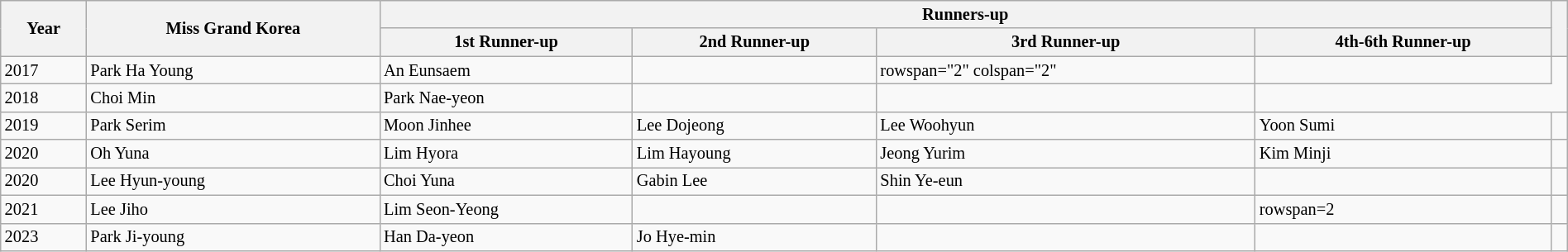<table class="wikitable col7center" style="font-size:85%; width:100%">
<tr>
<th rowspan=2>Year</th>
<th rowspan=2>Miss Grand Korea</th>
<th colspan="4">Runners-up</th>
<th rowspan="2"></th>
</tr>
<tr>
<th>1st Runner-up</th>
<th>2nd Runner-up</th>
<th>3rd Runner-up</th>
<th>4th-6th Runner-up</th>
</tr>
<tr>
<td>2017</td>
<td>Park Ha Young</td>
<td>An Eunsaem</td>
<td></td>
<td>rowspan="2" colspan="2" </td>
<td></td>
</tr>
<tr>
<td>2018</td>
<td>Choi Min</td>
<td>Park Nae-yeon</td>
<td></td>
<td></td>
</tr>
<tr>
<td>2019</td>
<td>Park Serim</td>
<td>Moon Jinhee</td>
<td>Lee Dojeong</td>
<td>Lee Woohyun</td>
<td>Yoon Sumi</td>
<td><br></td>
</tr>
<tr>
<td>2020</td>
<td>Oh Yuna</td>
<td>Lim Hyora</td>
<td>Lim Hayoung</td>
<td>Jeong Yurim</td>
<td>Kim Minji</td>
<td></td>
</tr>
<tr>
<td>2020</td>
<td>Lee Hyun-young</td>
<td>Choi Yuna</td>
<td>Gabin Lee</td>
<td>Shin Ye-eun</td>
<td></td>
<td align="center"></td>
</tr>
<tr>
<td>2021</td>
<td>Lee Jiho</td>
<td>Lim Seon-Yeong</td>
<td></td>
<td></td>
<td>rowspan=2 </td>
<td align="center"></td>
</tr>
<tr>
<td>2023</td>
<td>Park Ji-young</td>
<td>Han Da-yeon</td>
<td>Jo Hye-min</td>
<td></td>
<td align="center"></td>
</tr>
</table>
